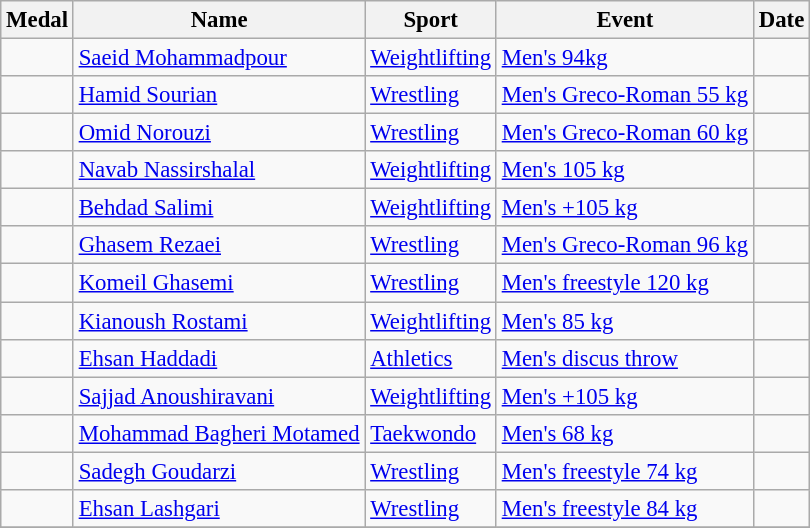<table class="wikitable sortable" style="font-size: 95%;">
<tr>
<th>Medal</th>
<th>Name</th>
<th>Sport</th>
<th>Event</th>
<th>Date</th>
</tr>
<tr>
<td></td>
<td><a href='#'>Saeid Mohammadpour</a></td>
<td><a href='#'>Weightlifting</a></td>
<td><a href='#'>Men's 94kg</a></td>
<td></td>
</tr>
<tr>
<td></td>
<td><a href='#'>Hamid Sourian</a></td>
<td><a href='#'>Wrestling</a></td>
<td><a href='#'>Men's Greco-Roman 55 kg</a></td>
<td></td>
</tr>
<tr>
<td></td>
<td><a href='#'>Omid Norouzi</a></td>
<td><a href='#'>Wrestling</a></td>
<td><a href='#'>Men's Greco-Roman 60 kg</a></td>
<td></td>
</tr>
<tr>
<td></td>
<td><a href='#'>Navab Nassirshalal</a></td>
<td><a href='#'>Weightlifting</a></td>
<td><a href='#'>Men's 105 kg</a></td>
<td></td>
</tr>
<tr>
<td></td>
<td><a href='#'>Behdad Salimi</a></td>
<td><a href='#'>Weightlifting</a></td>
<td><a href='#'>Men's +105 kg</a></td>
<td></td>
</tr>
<tr>
<td></td>
<td><a href='#'>Ghasem Rezaei</a></td>
<td><a href='#'>Wrestling</a></td>
<td><a href='#'>Men's Greco-Roman 96 kg</a></td>
<td></td>
</tr>
<tr>
<td></td>
<td><a href='#'>Komeil Ghasemi</a></td>
<td><a href='#'>Wrestling</a></td>
<td><a href='#'>Men's freestyle 120 kg</a></td>
<td></td>
</tr>
<tr>
<td></td>
<td><a href='#'>Kianoush Rostami</a></td>
<td><a href='#'>Weightlifting</a></td>
<td><a href='#'>Men's 85 kg</a></td>
<td></td>
</tr>
<tr>
<td></td>
<td><a href='#'>Ehsan Haddadi</a></td>
<td><a href='#'>Athletics</a></td>
<td><a href='#'>Men's discus throw</a></td>
<td></td>
</tr>
<tr>
<td></td>
<td><a href='#'>Sajjad Anoushiravani</a></td>
<td><a href='#'>Weightlifting</a></td>
<td><a href='#'>Men's +105 kg</a></td>
<td></td>
</tr>
<tr>
<td></td>
<td><a href='#'>Mohammad Bagheri Motamed</a></td>
<td><a href='#'>Taekwondo</a></td>
<td><a href='#'>Men's 68 kg</a></td>
<td></td>
</tr>
<tr>
<td></td>
<td><a href='#'>Sadegh Goudarzi</a></td>
<td><a href='#'>Wrestling</a></td>
<td><a href='#'>Men's freestyle 74 kg</a></td>
<td></td>
</tr>
<tr>
<td></td>
<td><a href='#'>Ehsan Lashgari</a></td>
<td><a href='#'>Wrestling</a></td>
<td><a href='#'>Men's freestyle 84 kg</a></td>
<td></td>
</tr>
<tr>
</tr>
</table>
